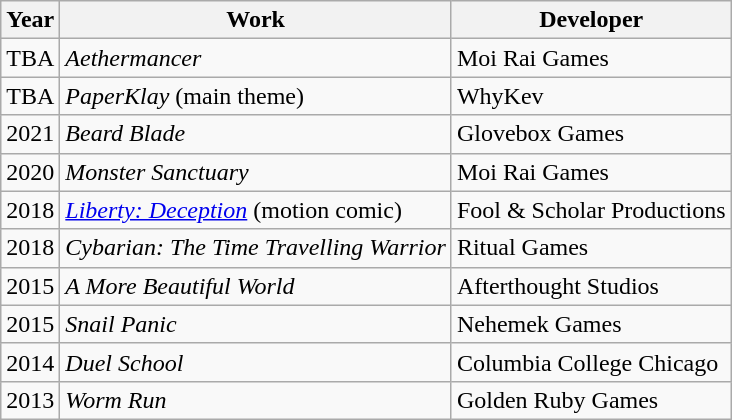<table class="wikitable">
<tr>
<th>Year</th>
<th>Work</th>
<th>Developer</th>
</tr>
<tr>
<td>TBA</td>
<td><em>Aethermancer</em></td>
<td>Moi Rai Games</td>
</tr>
<tr>
<td>TBA</td>
<td><em>PaperKlay</em> (main theme)</td>
<td>WhyKev</td>
</tr>
<tr>
<td>2021</td>
<td><em>Beard Blade</em></td>
<td>Glovebox Games</td>
</tr>
<tr>
<td>2020</td>
<td><em>Monster Sanctuary</em></td>
<td>Moi Rai Games</td>
</tr>
<tr>
<td>2018</td>
<td><em><a href='#'>Liberty: Deception</a></em> (motion comic)</td>
<td>Fool & Scholar Productions</td>
</tr>
<tr>
<td>2018</td>
<td><em>Cybarian: The Time Travelling Warrior</em></td>
<td>Ritual Games</td>
</tr>
<tr>
<td>2015</td>
<td><em>A More Beautiful World</em></td>
<td>Afterthought Studios</td>
</tr>
<tr>
<td>2015</td>
<td><em>Snail Panic</em></td>
<td>Nehemek Games</td>
</tr>
<tr>
<td>2014</td>
<td><em>Duel School</em></td>
<td>Columbia College Chicago</td>
</tr>
<tr>
<td>2013</td>
<td><em>Worm Run</em></td>
<td>Golden Ruby Games</td>
</tr>
</table>
